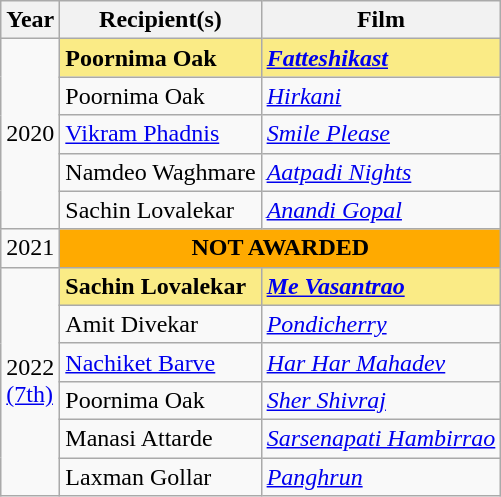<table class="wikitable">
<tr>
<th>Year</th>
<th>Recipient(s)</th>
<th>Film</th>
</tr>
<tr>
<td rowspan="5">2020</td>
<td style="background:#FAEB86;"><strong>Poornima Oak</strong></td>
<td style="background:#FAEB86;"><strong><em><a href='#'>Fatteshikast</a></em></strong></td>
</tr>
<tr>
<td>Poornima Oak</td>
<td><em><a href='#'>Hirkani</a></em></td>
</tr>
<tr>
<td><a href='#'>Vikram Phadnis</a></td>
<td><em><a href='#'>Smile Please</a></em></td>
</tr>
<tr>
<td>Namdeo Waghmare</td>
<td><em><a href='#'>Aatpadi Nights</a></em></td>
</tr>
<tr>
<td>Sachin Lovalekar</td>
<td><em><a href='#'>Anandi Gopal</a></em></td>
</tr>
<tr>
<td>2021</td>
<td colspan="2" style="background:#FFAA00; text-align:center"><strong>NOT AWARDED</strong></td>
</tr>
<tr>
<td rowspan="6">2022<br><a href='#'>(7th)</a></td>
<td style="background:#FAEB86;"><strong>Sachin Lovalekar</strong></td>
<td style="background:#FAEB86;"><strong><em><a href='#'>Me Vasantrao</a></em></strong></td>
</tr>
<tr>
<td>Amit Divekar</td>
<td><em><a href='#'>Pondicherry</a></em></td>
</tr>
<tr>
<td><a href='#'>Nachiket Barve</a></td>
<td><em><a href='#'>Har Har Mahadev</a></em></td>
</tr>
<tr>
<td>Poornima Oak</td>
<td><em><a href='#'>Sher Shivraj</a></em></td>
</tr>
<tr>
<td>Manasi Attarde</td>
<td><em><a href='#'>Sarsenapati Hambirrao</a></em></td>
</tr>
<tr>
<td>Laxman Gollar</td>
<td><em><a href='#'>Panghrun</a></em></td>
</tr>
</table>
